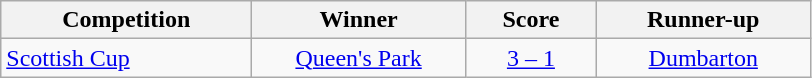<table class="wikitable" style="text-align: center;">
<tr>
<th width=160>Competition</th>
<th width=135>Winner</th>
<th width=80>Score</th>
<th width=135>Runner-up</th>
</tr>
<tr>
<td align=left><a href='#'>Scottish Cup</a></td>
<td><a href='#'>Queen's Park</a></td>
<td><a href='#'>3 – 1</a></td>
<td><a href='#'>Dumbarton</a></td>
</tr>
</table>
